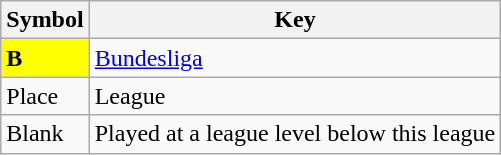<table class="wikitable" align="center">
<tr>
<th>Symbol</th>
<th>Key</th>
</tr>
<tr>
<td bgcolor="#FFFF00"><strong>B</strong></td>
<td><a href='#'>Bundesliga</a></td>
</tr>
<tr>
<td>Place</td>
<td>League</td>
</tr>
<tr>
<td>Blank</td>
<td>Played at a league level below this league</td>
</tr>
</table>
